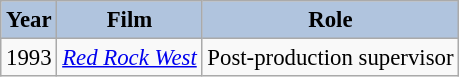<table class="wikitable" style="font-size:95%;">
<tr>
<th style="background:#B0C4DE;">Year</th>
<th style="background:#B0C4DE;">Film</th>
<th style="background:#B0C4DE;">Role</th>
</tr>
<tr>
<td>1993</td>
<td><em><a href='#'>Red Rock West</a></em></td>
<td>Post-production supervisor</td>
</tr>
</table>
